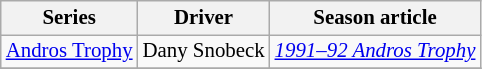<table class="wikitable" style="font-size: 87%;">
<tr>
<th>Series</th>
<th>Driver</th>
<th>Season article</th>
</tr>
<tr>
<td><a href='#'>Andros Trophy</a></td>
<td> Dany Snobeck</td>
<td><em><a href='#'>1991–92 Andros Trophy</a></em></td>
</tr>
<tr>
</tr>
</table>
